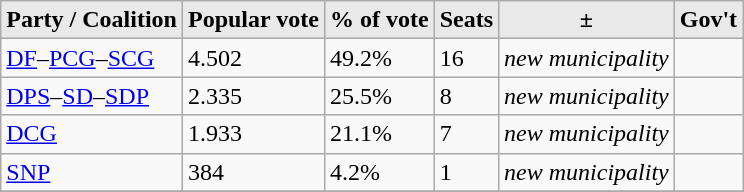<table class="wikitable">
<tr>
<th style="background-color:#E9E9E9">Party / Coalition</th>
<th style="background-color:#E9E9E9">Popular vote</th>
<th style="background-color:#E9E9E9">% of vote</th>
<th style="background-color:#E9E9E9">Seats</th>
<th style="background-color:#E9E9E9">±</th>
<th style="background-color:#E9E9E9">Gov't</th>
</tr>
<tr>
<td align="left"><a href='#'>DF</a>–<a href='#'>PCG</a>–<a href='#'>SCG</a></td>
<td>4.502</td>
<td>49.2%</td>
<td>16</td>
<td><em>new municipality</em></td>
<td></td>
</tr>
<tr>
<td align="left"><a href='#'>DPS</a>–<a href='#'>SD</a>–<a href='#'>SDP</a></td>
<td>2.335</td>
<td>25.5%</td>
<td>8</td>
<td><em>new municipality</em></td>
<td></td>
</tr>
<tr>
<td align="left"><a href='#'>DCG</a></td>
<td>1.933</td>
<td>21.1%</td>
<td>7</td>
<td><em>new municipality</em></td>
<td></td>
</tr>
<tr>
<td align="left"><a href='#'>SNP</a></td>
<td>384</td>
<td>4.2%</td>
<td>1</td>
<td><em>new municipality</em></td>
<td></td>
</tr>
<tr>
</tr>
</table>
